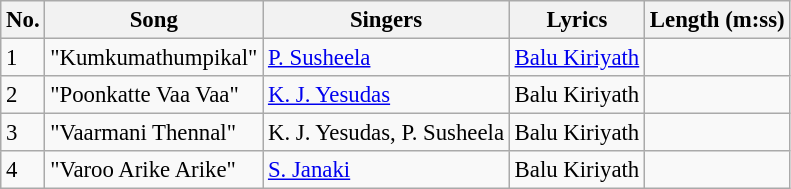<table class="wikitable" style="font-size:95%;">
<tr>
<th>No.</th>
<th>Song</th>
<th>Singers</th>
<th>Lyrics</th>
<th>Length (m:ss)</th>
</tr>
<tr>
<td>1</td>
<td>"Kumkumathumpikal"</td>
<td><a href='#'>P. Susheela</a></td>
<td><a href='#'>Balu Kiriyath</a></td>
<td></td>
</tr>
<tr>
<td>2</td>
<td>"Poonkatte Vaa Vaa"</td>
<td><a href='#'>K. J. Yesudas</a></td>
<td>Balu Kiriyath</td>
<td></td>
</tr>
<tr>
<td>3</td>
<td>"Vaarmani Thennal"</td>
<td>K. J. Yesudas, P. Susheela</td>
<td>Balu Kiriyath</td>
<td></td>
</tr>
<tr>
<td>4</td>
<td>"Varoo Arike Arike"</td>
<td><a href='#'>S. Janaki</a></td>
<td>Balu Kiriyath</td>
<td></td>
</tr>
</table>
